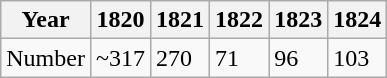<table class="wikitable">
<tr>
<th>Year</th>
<th><strong>1820</strong></th>
<th><strong>1821</strong></th>
<th><strong>1822</strong></th>
<th><strong>1823</strong></th>
<th><strong>1824</strong></th>
</tr>
<tr>
<td>Number</td>
<td>~317</td>
<td>270</td>
<td>71</td>
<td>96</td>
<td>103</td>
</tr>
</table>
